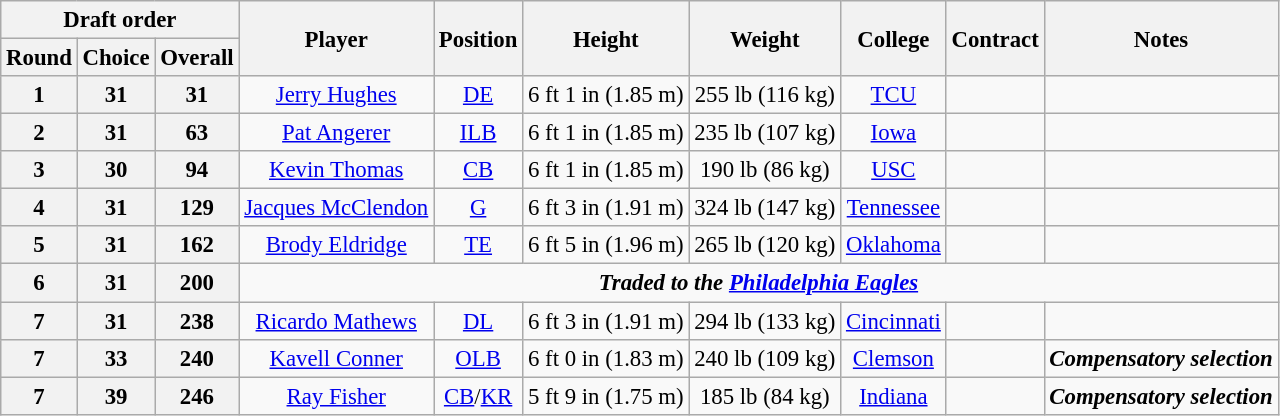<table class="wikitable" style="font-size: 95%;">
<tr>
<th colspan="3">Draft order</th>
<th rowspan="2">Player</th>
<th rowspan="2">Position</th>
<th rowspan="2">Height</th>
<th rowspan="2">Weight</th>
<th rowspan="2">College</th>
<th rowspan="2">Contract</th>
<th rowspan="2">Notes</th>
</tr>
<tr>
<th>Round</th>
<th>Choice</th>
<th>Overall</th>
</tr>
<tr style="text-align:center;">
<th><strong>1</strong></th>
<th><strong>31</strong></th>
<th><strong>31</strong></th>
<td><a href='#'>Jerry Hughes</a></td>
<td><a href='#'>DE</a></td>
<td>6 ft 1 in (1.85 m)</td>
<td>255 lb (116 kg)</td>
<td><a href='#'>TCU</a></td>
<td></td>
<td></td>
</tr>
<tr style="text-align:center;">
<th><strong>2</strong></th>
<th><strong>31</strong></th>
<th><strong>63</strong></th>
<td><a href='#'>Pat Angerer</a></td>
<td><a href='#'>ILB</a></td>
<td>6 ft 1 in (1.85 m)</td>
<td>235 lb (107 kg)</td>
<td><a href='#'>Iowa</a></td>
<td></td>
<td></td>
</tr>
<tr style="text-align:center;">
<th><strong>3</strong></th>
<th><strong>30</strong></th>
<th><strong>94</strong></th>
<td><a href='#'>Kevin Thomas</a></td>
<td><a href='#'>CB</a></td>
<td>6 ft 1 in (1.85 m)</td>
<td>190 lb (86 kg)</td>
<td><a href='#'>USC</a></td>
<td></td>
<td></td>
</tr>
<tr style="text-align:center;">
<th><strong>4</strong></th>
<th><strong>31</strong></th>
<th><strong>129</strong></th>
<td><a href='#'>Jacques McClendon</a></td>
<td><a href='#'>G</a></td>
<td>6 ft 3 in (1.91 m)</td>
<td>324 lb (147 kg)</td>
<td><a href='#'>Tennessee</a></td>
<td></td>
<td></td>
</tr>
<tr style="text-align:center;">
<th><strong>5</strong></th>
<th><strong>31</strong></th>
<th><strong>162</strong></th>
<td><a href='#'>Brody Eldridge</a></td>
<td><a href='#'>TE</a></td>
<td>6 ft 5 in (1.96 m)</td>
<td>265 lb (120 kg)</td>
<td><a href='#'>Oklahoma</a></td>
<td></td>
<td></td>
</tr>
<tr style="text-align:center;">
<th><strong>6</strong></th>
<th><strong>31</strong></th>
<th><strong>200</strong></th>
<td colspan="7"><strong><em>Traded to the <a href='#'>Philadelphia Eagles</a></em></strong></td>
</tr>
<tr style="text-align:center;">
<th><strong>7</strong></th>
<th><strong>31</strong></th>
<th><strong>238</strong></th>
<td><a href='#'>Ricardo Mathews</a></td>
<td><a href='#'>DL</a></td>
<td>6 ft 3 in (1.91 m)</td>
<td>294 lb (133 kg)</td>
<td><a href='#'>Cincinnati</a></td>
<td></td>
<td></td>
</tr>
<tr style="text-align:center;">
<th><strong>7</strong></th>
<th><strong>33</strong></th>
<th><strong>240</strong></th>
<td><a href='#'>Kavell Conner</a></td>
<td><a href='#'>OLB</a></td>
<td>6 ft 0 in (1.83 m)</td>
<td>240 lb (109 kg)</td>
<td><a href='#'>Clemson</a></td>
<td></td>
<td><strong><em>Compensatory selection</em></strong></td>
</tr>
<tr style="text-align:center;">
<th><strong>7</strong></th>
<th><strong>39</strong></th>
<th><strong>246</strong></th>
<td><a href='#'>Ray Fisher</a></td>
<td><a href='#'>CB</a>/<a href='#'>KR</a></td>
<td>5 ft 9 in (1.75 m)</td>
<td>185 lb (84 kg)</td>
<td><a href='#'>Indiana</a></td>
<td></td>
<td><strong><em>Compensatory selection</em></strong></td>
</tr>
</table>
